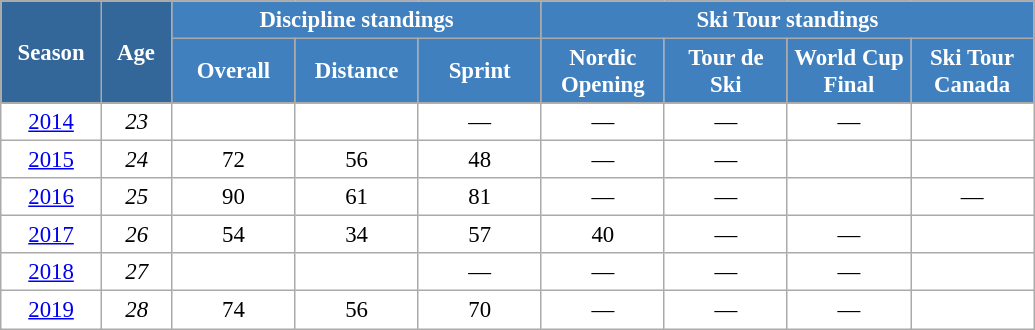<table class="wikitable" style="font-size:95%; text-align:center; border:grey solid 1px; border-collapse:collapse; background:#ffffff;">
<tr>
<th style="background-color:#369; color:white; width:60px;" rowspan="2"> Season </th>
<th style="background-color:#369; color:white; width:40px;" rowspan="2"> Age </th>
<th style="background-color:#4180be; color:white;" colspan="3">Discipline standings</th>
<th style="background-color:#4180be; color:white;" colspan="4">Ski Tour standings</th>
</tr>
<tr>
<th style="background-color:#4180be; color:white; width:75px;">Overall</th>
<th style="background-color:#4180be; color:white; width:75px;">Distance</th>
<th style="background-color:#4180be; color:white; width:75px;">Sprint</th>
<th style="background-color:#4180be; color:white; width:75px;">Nordic<br>Opening</th>
<th style="background-color:#4180be; color:white; width:75px;">Tour de<br>Ski</th>
<th style="background-color:#4180be; color:white; width:75px;">World Cup<br>Final</th>
<th style="background-color:#4180be; color:white; width:75px;">Ski Tour<br>Canada</th>
</tr>
<tr>
<td><a href='#'>2014</a></td>
<td><em>23</em></td>
<td></td>
<td></td>
<td>—</td>
<td>—</td>
<td>—</td>
<td>—</td>
<td></td>
</tr>
<tr>
<td><a href='#'>2015</a></td>
<td><em>24</em></td>
<td>72</td>
<td>56</td>
<td>48</td>
<td>—</td>
<td>—</td>
<td></td>
<td></td>
</tr>
<tr>
<td><a href='#'>2016</a></td>
<td><em>25</em></td>
<td>90</td>
<td>61</td>
<td>81</td>
<td>—</td>
<td>—</td>
<td></td>
<td>—</td>
</tr>
<tr>
<td><a href='#'>2017</a></td>
<td><em>26</em></td>
<td>54</td>
<td>34</td>
<td>57</td>
<td>40</td>
<td>—</td>
<td>—</td>
<td></td>
</tr>
<tr>
<td><a href='#'>2018</a></td>
<td><em>27</em></td>
<td></td>
<td></td>
<td>—</td>
<td>—</td>
<td>—</td>
<td>—</td>
<td></td>
</tr>
<tr>
<td><a href='#'>2019</a></td>
<td><em>28</em></td>
<td>74</td>
<td>56</td>
<td>70</td>
<td>—</td>
<td>—</td>
<td>—</td>
<td></td>
</tr>
</table>
